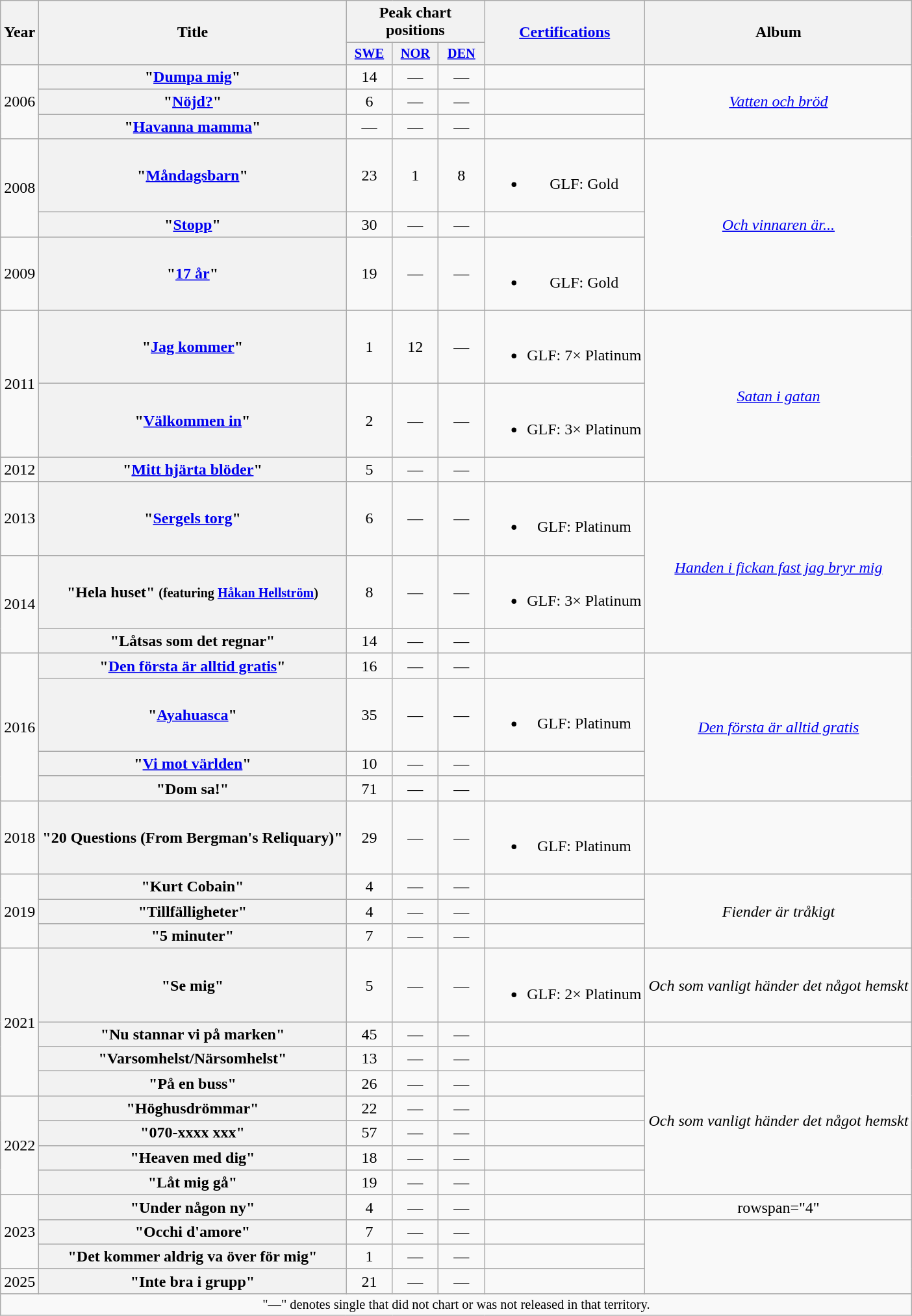<table class="wikitable plainrowheaders" style="text-align:center;" border="1">
<tr>
<th scope="col" rowspan="2">Year</th>
<th scope="col" rowspan="2">Title</th>
<th scope="col" colspan="3">Peak chart positions</th>
<th scope="col" rowspan="2"><a href='#'>Certifications</a></th>
<th scope="col" rowspan="2">Album</th>
</tr>
<tr>
<th scope="col" style="width:3em;font-size:85%;"><a href='#'>SWE</a><br></th>
<th scope="col" style="width:3em;font-size:85%;"><a href='#'>NOR</a><br></th>
<th scope="col" style="width:3em;font-size:85%;"><a href='#'>DEN</a><br></th>
</tr>
<tr>
<td rowspan="3">2006</td>
<th scope="row">"<a href='#'>Dumpa mig</a>"</th>
<td>14</td>
<td>—</td>
<td>—</td>
<td></td>
<td rowspan="3"><em><a href='#'>Vatten och bröd</a></em></td>
</tr>
<tr>
<th scope="row">"<a href='#'>Nöjd?</a>"</th>
<td>6</td>
<td>—</td>
<td>—</td>
<td></td>
</tr>
<tr>
<th scope="row">"<a href='#'>Havanna mamma</a>"</th>
<td>—</td>
<td>—</td>
<td>—</td>
<td></td>
</tr>
<tr>
<td rowspan="2">2008</td>
<th scope="row">"<a href='#'>Måndagsbarn</a>"</th>
<td>23</td>
<td>1</td>
<td>8</td>
<td><br><ul><li>GLF: Gold</li></ul></td>
<td rowspan="3"><em><a href='#'>Och vinnaren är...</a></em></td>
</tr>
<tr>
<th scope="row">"<a href='#'>Stopp</a>"</th>
<td>30</td>
<td>—</td>
<td>—</td>
<td></td>
</tr>
<tr>
<td>2009</td>
<th scope="row">"<a href='#'>17 år</a>"</th>
<td>19</td>
<td>—</td>
<td>—</td>
<td><br><ul><li>GLF: Gold</li></ul></td>
</tr>
<tr rowspan="1">
</tr>
<tr>
<td rowspan="2">2011</td>
<th scope="row">"<a href='#'>Jag kommer</a>"</th>
<td>1</td>
<td>12</td>
<td>—</td>
<td><br><ul><li>GLF: 7× Platinum</li></ul></td>
<td rowspan="3"><em><a href='#'>Satan i gatan</a></em></td>
</tr>
<tr>
<th scope="row">"<a href='#'>Välkommen in</a>"</th>
<td>2</td>
<td>—</td>
<td>—</td>
<td><br><ul><li>GLF: 3× Platinum</li></ul></td>
</tr>
<tr>
<td>2012</td>
<th scope="row">"<a href='#'>Mitt hjärta blöder</a>"</th>
<td>5</td>
<td>—</td>
<td>—</td>
<td></td>
</tr>
<tr>
<td>2013</td>
<th scope="row">"<a href='#'>Sergels torg</a>"</th>
<td>6</td>
<td>—</td>
<td>—</td>
<td><br><ul><li>GLF: Platinum</li></ul></td>
<td rowspan="3"><em><a href='#'>Handen i fickan fast jag bryr mig</a></em></td>
</tr>
<tr>
<td rowspan="2">2014</td>
<th scope="row">"Hela huset" <small>(featuring <a href='#'>Håkan Hellström</a>)</small></th>
<td>8</td>
<td>—</td>
<td>—</td>
<td><br><ul><li>GLF: 3× Platinum</li></ul></td>
</tr>
<tr>
<th scope="row">"Låtsas som det regnar"</th>
<td>14</td>
<td>—</td>
<td>—</td>
<td></td>
</tr>
<tr>
<td rowspan="4">2016</td>
<th scope="row">"<a href='#'>Den första är alltid gratis</a>"</th>
<td>16</td>
<td>—</td>
<td>—</td>
<td></td>
<td rowspan="4"><em><a href='#'>Den första är alltid gratis</a></em></td>
</tr>
<tr>
<th scope="row">"<a href='#'>Ayahuasca</a>"</th>
<td>35</td>
<td>—</td>
<td>—</td>
<td><br><ul><li>GLF: Platinum</li></ul></td>
</tr>
<tr>
<th scope="row">"<a href='#'>Vi mot världen</a>"</th>
<td>10</td>
<td>—</td>
<td>—</td>
<td></td>
</tr>
<tr>
<th scope="row">"Dom sa!"</th>
<td>71</td>
<td>—</td>
<td>—</td>
<td></td>
</tr>
<tr>
<td>2018</td>
<th scope="row">"20 Questions (From Bergman's Reliquary)"</th>
<td>29</td>
<td>—</td>
<td>—</td>
<td><br><ul><li>GLF: Platinum</li></ul></td>
<td></td>
</tr>
<tr>
<td rowspan="3">2019</td>
<th scope="row">"Kurt Cobain"</th>
<td>4</td>
<td>—</td>
<td>—</td>
<td></td>
<td rowspan="3"><em>Fiender är tråkigt</em></td>
</tr>
<tr>
<th scope="row">"Tillfälligheter"</th>
<td>4</td>
<td>—</td>
<td>—</td>
<td></td>
</tr>
<tr>
<th scope="row">"5 minuter"</th>
<td>7</td>
<td>—</td>
<td>—</td>
<td></td>
</tr>
<tr>
<td rowspan="4">2021</td>
<th scope="row">"Se mig"</th>
<td>5</td>
<td>—</td>
<td>—</td>
<td><br><ul><li>GLF: 2× Platinum</li></ul></td>
<td><em>Och som vanligt händer det något hemskt</em></td>
</tr>
<tr>
<th scope="row">"Nu stannar vi på marken"</th>
<td>45</td>
<td>—</td>
<td>—</td>
<td></td>
<td></td>
</tr>
<tr>
<th scope="row">"Varsomhelst/Närsomhelst"</th>
<td>13</td>
<td>—</td>
<td>—</td>
<td></td>
<td rowspan="6"><em>Och som vanligt händer det något hemskt</em></td>
</tr>
<tr>
<th scope="row">"På en buss"</th>
<td>26</td>
<td>—</td>
<td>—</td>
<td></td>
</tr>
<tr>
<td rowspan="4">2022</td>
<th scope="row">"Höghusdrömmar"</th>
<td>22</td>
<td>—</td>
<td>—</td>
<td></td>
</tr>
<tr>
<th scope="row">"070-xxxx xxx"</th>
<td>57</td>
<td>—</td>
<td>—</td>
<td></td>
</tr>
<tr>
<th scope="row">"Heaven med dig"</th>
<td>18</td>
<td>—</td>
<td>—</td>
<td></td>
</tr>
<tr>
<th scope="row">"Låt mig gå"</th>
<td>19</td>
<td>—</td>
<td>—</td>
<td></td>
</tr>
<tr>
<td rowspan="3">2023</td>
<th scope="row">"Under någon ny"<br></th>
<td>4<br></td>
<td>—</td>
<td>—</td>
<td></td>
<td>rowspan="4" </td>
</tr>
<tr>
<th scope="row">"Occhi d'amore"<br></th>
<td>7</td>
<td>—</td>
<td>—</td>
<td></td>
</tr>
<tr>
<th scope="row">"Det kommer aldrig va över för mig"</th>
<td>1</td>
<td>—</td>
<td>—</td>
<td></td>
</tr>
<tr>
<td>2025</td>
<th scope="row">"Inte bra i grupp"</th>
<td>21<br></td>
<td>—</td>
<td>—</td>
<td></td>
</tr>
<tr>
<td colspan="18" style="font-size:85%">"—" denotes single that did not chart or was not released in that territory.</td>
</tr>
</table>
